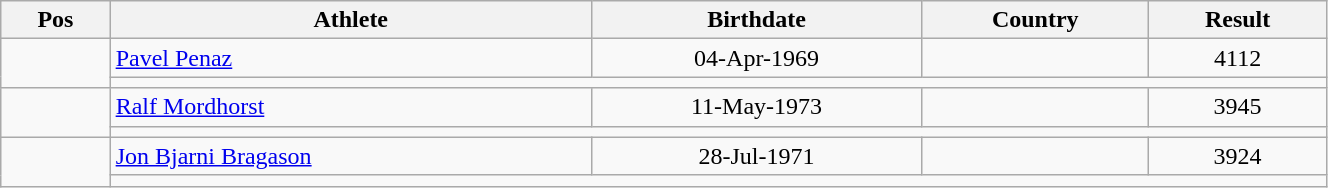<table class="wikitable"  style="text-align:center; width:70%;">
<tr>
<th>Pos</th>
<th>Athlete</th>
<th>Birthdate</th>
<th>Country</th>
<th>Result</th>
</tr>
<tr>
<td align=center rowspan=2></td>
<td align=left><a href='#'>Pavel Penaz</a></td>
<td>04-Apr-1969</td>
<td align=left></td>
<td>4112</td>
</tr>
<tr>
<td colspan=4></td>
</tr>
<tr>
<td align=center rowspan=2></td>
<td align=left><a href='#'>Ralf Mordhorst</a></td>
<td>11-May-1973</td>
<td align=left></td>
<td>3945</td>
</tr>
<tr>
<td colspan=4></td>
</tr>
<tr>
<td align=center rowspan=2></td>
<td align=left><a href='#'>Jon Bjarni Bragason</a></td>
<td>28-Jul-1971</td>
<td align=left></td>
<td>3924</td>
</tr>
<tr>
<td colspan=4></td>
</tr>
</table>
